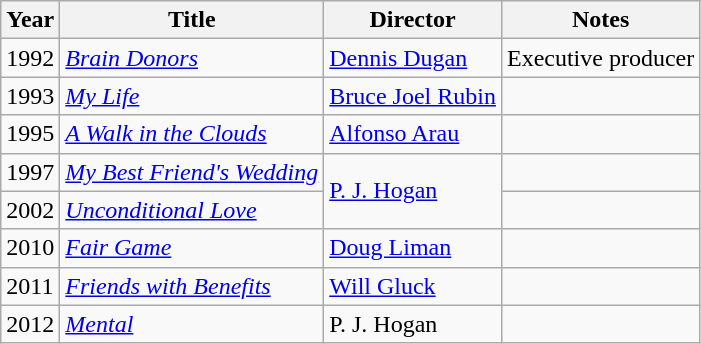<table class="wikitable">
<tr>
<th>Year</th>
<th>Title</th>
<th>Director</th>
<th>Notes</th>
</tr>
<tr>
<td>1992</td>
<td><em><a href='#'>Brain Donors</a></em></td>
<td><a href='#'>Dennis Dugan</a></td>
<td>Executive producer</td>
</tr>
<tr>
<td>1993</td>
<td><em><a href='#'>My Life</a></em></td>
<td><a href='#'>Bruce Joel Rubin</a></td>
<td></td>
</tr>
<tr>
<td>1995</td>
<td><em><a href='#'>A Walk in the Clouds</a></em></td>
<td><a href='#'>Alfonso Arau</a></td>
<td></td>
</tr>
<tr>
<td>1997</td>
<td><em><a href='#'>My Best Friend's Wedding</a></em></td>
<td rowspan="2"><a href='#'>P. J. Hogan</a></td>
<td></td>
</tr>
<tr>
<td>2002</td>
<td><em><a href='#'>Unconditional Love</a></em></td>
<td></td>
</tr>
<tr>
<td>2010</td>
<td><em><a href='#'>Fair Game</a></em></td>
<td><a href='#'>Doug Liman</a></td>
<td></td>
</tr>
<tr>
<td>2011</td>
<td><em><a href='#'>Friends with Benefits</a></em></td>
<td><a href='#'>Will Gluck</a></td>
<td></td>
</tr>
<tr>
<td>2012</td>
<td><em><a href='#'>Mental</a></em></td>
<td>P. J. Hogan</td>
<td></td>
</tr>
</table>
